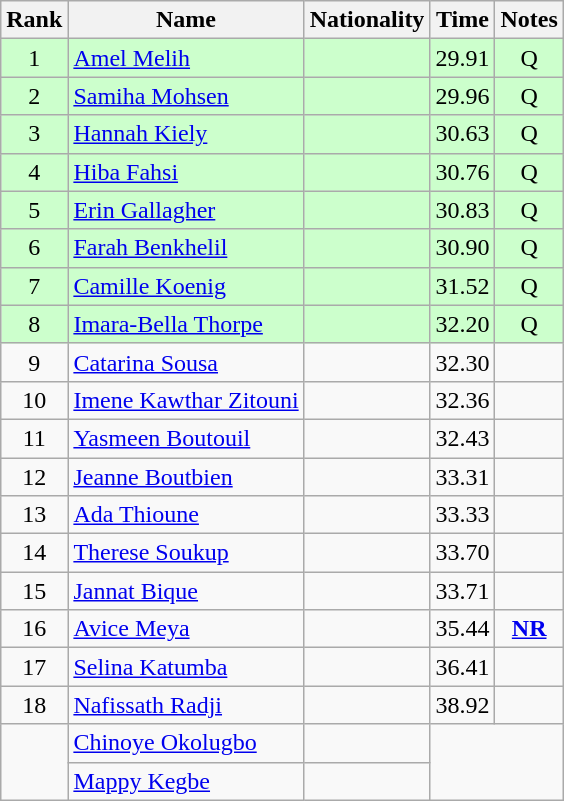<table class="wikitable sortable" style="text-align:center">
<tr>
<th>Rank</th>
<th>Name</th>
<th>Nationality</th>
<th>Time</th>
<th>Notes</th>
</tr>
<tr bgcolor=ccffcc>
<td>1</td>
<td align=left><a href='#'>Amel Melih</a></td>
<td align=left></td>
<td>29.91</td>
<td>Q</td>
</tr>
<tr bgcolor=ccffcc>
<td>2</td>
<td align=left><a href='#'>Samiha Mohsen</a></td>
<td align=left></td>
<td>29.96</td>
<td>Q</td>
</tr>
<tr bgcolor=ccffcc>
<td>3</td>
<td align=left><a href='#'>Hannah Kiely</a></td>
<td align=left></td>
<td>30.63</td>
<td>Q</td>
</tr>
<tr bgcolor=ccffcc>
<td>4</td>
<td align=left><a href='#'>Hiba Fahsi</a></td>
<td align=left></td>
<td>30.76</td>
<td>Q</td>
</tr>
<tr bgcolor=ccffcc>
<td>5</td>
<td align=left><a href='#'>Erin Gallagher</a></td>
<td align=left></td>
<td>30.83</td>
<td>Q</td>
</tr>
<tr bgcolor=ccffcc>
<td>6</td>
<td align=left><a href='#'>Farah Benkhelil</a></td>
<td align=left></td>
<td>30.90</td>
<td>Q</td>
</tr>
<tr bgcolor=ccffcc>
<td>7</td>
<td align=left><a href='#'>Camille Koenig</a></td>
<td align=left></td>
<td>31.52</td>
<td>Q</td>
</tr>
<tr bgcolor=ccffcc>
<td>8</td>
<td align=left><a href='#'>Imara-Bella Thorpe</a></td>
<td align=left></td>
<td>32.20</td>
<td>Q</td>
</tr>
<tr>
<td>9</td>
<td align=left><a href='#'>Catarina Sousa</a></td>
<td align=left></td>
<td>32.30</td>
<td></td>
</tr>
<tr>
<td>10</td>
<td align=left><a href='#'>Imene Kawthar Zitouni</a></td>
<td align=left></td>
<td>32.36</td>
<td></td>
</tr>
<tr>
<td>11</td>
<td align=left><a href='#'>Yasmeen Boutouil</a></td>
<td align=left></td>
<td>32.43</td>
<td></td>
</tr>
<tr>
<td>12</td>
<td align=left><a href='#'>Jeanne Boutbien</a></td>
<td align=left></td>
<td>33.31</td>
<td></td>
</tr>
<tr>
<td>13</td>
<td align=left><a href='#'>Ada Thioune</a></td>
<td align=left></td>
<td>33.33</td>
<td></td>
</tr>
<tr>
<td>14</td>
<td align=left><a href='#'>Therese Soukup</a></td>
<td align=left></td>
<td>33.70</td>
<td></td>
</tr>
<tr>
<td>15</td>
<td align=left><a href='#'>Jannat Bique</a></td>
<td align=left></td>
<td>33.71</td>
<td></td>
</tr>
<tr>
<td>16</td>
<td align=left><a href='#'>Avice Meya</a></td>
<td align=left></td>
<td>35.44</td>
<td><strong><a href='#'>NR</a></strong></td>
</tr>
<tr>
<td>17</td>
<td align=left><a href='#'>Selina Katumba</a></td>
<td align=left></td>
<td>36.41</td>
<td></td>
</tr>
<tr>
<td>18</td>
<td align=left><a href='#'>Nafissath Radji</a></td>
<td align=left></td>
<td>38.92</td>
<td></td>
</tr>
<tr>
<td rowspan=2></td>
<td align=left><a href='#'>Chinoye Okolugbo</a></td>
<td align=left></td>
<td colspan=2 rowspan=2></td>
</tr>
<tr>
<td align=left><a href='#'>Mappy Kegbe</a></td>
<td align=left></td>
</tr>
</table>
